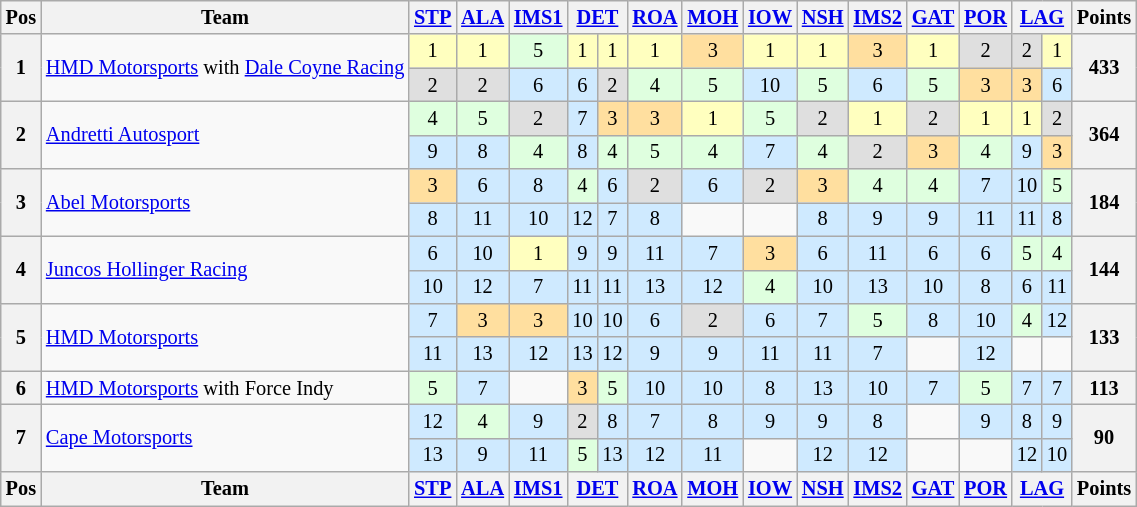<table class="wikitable" style="font-size: 85%; text-align:center">
<tr>
<th>Pos</th>
<th>Team</th>
<th><a href='#'>STP</a></th>
<th><a href='#'>ALA</a></th>
<th><a href='#'>IMS1</a></th>
<th colspan="2"><a href='#'>DET</a></th>
<th><a href='#'>ROA</a></th>
<th><a href='#'>MOH</a></th>
<th><a href='#'>IOW</a></th>
<th><a href='#'>NSH</a></th>
<th><a href='#'>IMS2</a></th>
<th><a href='#'>GAT</a></th>
<th><a href='#'>POR</a></th>
<th colspan="2"><a href='#'>LAG</a></th>
<th>Points</th>
</tr>
<tr>
<th rowspan="2">1</th>
<td rowspan="2" align="left"><a href='#'>HMD Motorsports</a> with <a href='#'>Dale Coyne Racing</a></td>
<td style="background:#FFFFBF;">1</td>
<td style="background:#FFFFBF;">1</td>
<td style="background:#DFFFDF;">5</td>
<td style="background:#FFFFBF;">1</td>
<td style="background:#FFFFBF;">1</td>
<td style="background:#FFFFBF;">1</td>
<td style="background:#FFDF9F;">3</td>
<td style="background:#FFFFBF;">1</td>
<td style="background:#FFFFBF;">1</td>
<td style="background:#FFDF9F;">3</td>
<td style="background:#FFFFBF;">1</td>
<td style="background:#DFDFDF;">2</td>
<td style="background:#DFDFDF;">2</td>
<td style="background:#FFFFBF;">1</td>
<th rowspan="2">433</th>
</tr>
<tr>
<td style="background:#DFDFDF;">2</td>
<td style="background:#DFDFDF;">2</td>
<td style="background:#CFEAFF;">6</td>
<td style="background:#CFEAFF;">6</td>
<td style="background:#DFDFDF;">2</td>
<td style="background:#DFFFDF;">4</td>
<td style="background:#DFFFDF;">5</td>
<td style="background:#CFEAFF;">10</td>
<td style="background:#DFFFDF;">5</td>
<td style="background:#CFEAFF;">6</td>
<td style="background:#DFFFDF;">5</td>
<td style="background:#FFDF9F;">3</td>
<td style="background:#FFDF9F;">3</td>
<td style="background:#CFEAFF;">6</td>
</tr>
<tr>
<th rowspan="2">2</th>
<td rowspan="2" align="left"><a href='#'>Andretti Autosport</a></td>
<td style="background:#DFFFDF;">4</td>
<td style="background:#DFFFDF;">5</td>
<td style="background:#DFDFDF;">2</td>
<td style="background:#CFEAFF;">7</td>
<td style="background:#FFDF9F;">3</td>
<td style="background:#FFDF9F;">3</td>
<td style="background:#FFFFBF;">1</td>
<td style="background:#DFFFDF;">5</td>
<td style="background:#DFDFDF;">2</td>
<td style="background:#FFFFBF;">1</td>
<td style="background:#DFDFDF;">2</td>
<td style="background:#FFFFBF;">1</td>
<td style="background:#FFFFBF;">1</td>
<td style="background:#DFDFDF;">2</td>
<th rowspan="2">364</th>
</tr>
<tr>
<td style="background:#CFEAFF;">9</td>
<td style="background:#CFEAFF;">8</td>
<td style="background:#DFFFDF;">4</td>
<td style="background:#CFEAFF;">8</td>
<td style="background:#DFFFDF;">4</td>
<td style="background:#DFFFDF;">5</td>
<td style="background:#DFFFDF;">4</td>
<td style="background:#CFEAFF;">7</td>
<td style="background:#DFFFDF;">4</td>
<td style="background:#DFDFDF;">2</td>
<td style="background:#FFDF9F;">3</td>
<td style="background:#DFFFDF;">4</td>
<td style="background:#CFEAFF;">9</td>
<td style="background:#FFDF9F;">3</td>
</tr>
<tr>
<th rowspan="2">3</th>
<td rowspan="2" align="left"><a href='#'>Abel Motorsports</a></td>
<td style="background:#FFDF9F;">3</td>
<td style="background:#CFEAFF;">6</td>
<td style="background:#CFEAFF;">8</td>
<td style="background:#DFFFDF;">4</td>
<td style="background:#CFEAFF;">6</td>
<td style="background:#DFDFDF;">2</td>
<td style="background:#CFEAFF;">6</td>
<td style="background:#DFDFDF;">2</td>
<td style="background:#FFDF9F;">3</td>
<td style="background:#DFFFDF;">4</td>
<td style="background:#DFFFDF;">4</td>
<td style="background:#CFEAFF;">7</td>
<td style="background:#CFEAFF;">10</td>
<td style="background:#DFFFDF;">5</td>
<th rowspan="2">184</th>
</tr>
<tr>
<td style="background:#CFEAFF;">8</td>
<td style="background:#CFEAFF;">11</td>
<td style="background:#CFEAFF;">10</td>
<td style="background:#CFEAFF;">12</td>
<td style="background:#CFEAFF;">7</td>
<td style="background:#CFEAFF;">8</td>
<td></td>
<td></td>
<td style="background:#CFEAFF;">8</td>
<td style="background:#CFEAFF;">9</td>
<td style="background:#CFEAFF;">9</td>
<td style="background:#CFEAFF;">11</td>
<td style="background:#CFEAFF;">11</td>
<td style="background:#CFEAFF;">8</td>
</tr>
<tr>
<th rowspan="2">4</th>
<td rowspan="2" align="left"><a href='#'>Juncos Hollinger Racing</a></td>
<td style="background:#CFEAFF;">6</td>
<td style="background:#CFEAFF;">10</td>
<td style="background:#FFFFBF;">1</td>
<td style="background:#CFEAFF;">9</td>
<td style="background:#CFEAFF;">9</td>
<td style="background:#CFEAFF;">11</td>
<td style="background:#CFEAFF;">7</td>
<td style="background:#FFDF9F;">3</td>
<td style="background:#CFEAFF;">6</td>
<td style="background:#CFEAFF;">11</td>
<td style="background:#CFEAFF;">6</td>
<td style="background:#CFEAFF;">6</td>
<td style="background:#DFFFDF;">5</td>
<td style="background:#DFFFDF;">4</td>
<th rowspan="2">144</th>
</tr>
<tr>
<td style="background:#CFEAFF;">10</td>
<td style="background:#CFEAFF;">12</td>
<td style="background:#CFEAFF;">7</td>
<td style="background:#CFEAFF;">11</td>
<td style="background:#CFEAFF;">11</td>
<td style="background:#CFEAFF;">13</td>
<td style="background:#CFEAFF;">12</td>
<td style="background:#DFFFDF;">4</td>
<td style="background:#CFEAFF;">10</td>
<td style="background:#CFEAFF;">13</td>
<td style="background:#CFEAFF;">10</td>
<td style="background:#CFEAFF;">8</td>
<td style="background:#CFEAFF;">6</td>
<td style="background:#CFEAFF;">11</td>
</tr>
<tr>
<th rowspan="2">5</th>
<td rowspan="2" align="left"><a href='#'>HMD Motorsports</a></td>
<td style="background:#CFEAFF;">7</td>
<td style="background:#FFDF9F;">3</td>
<td style="background:#FFDF9F;">3</td>
<td style="background:#CFEAFF;">10</td>
<td style="background:#CFEAFF;">10</td>
<td style="background:#CFEAFF;">6</td>
<td style="background:#DFDFDF;">2</td>
<td style="background:#CFEAFF;">6</td>
<td style="background:#CFEAFF;">7</td>
<td style="background:#DFFFDF;">5</td>
<td style="background:#CFEAFF;">8</td>
<td style="background:#CFEAFF;">10</td>
<td style="background:#DFFFDF;">4</td>
<td style="background:#CFEAFF;">12</td>
<th rowspan="2">133</th>
</tr>
<tr>
<td style="background:#CFEAFF;">11</td>
<td style="background:#CFEAFF;">13</td>
<td style="background:#CFEAFF;">12</td>
<td style="background:#CFEAFF;">13</td>
<td style="background:#CFEAFF;">12</td>
<td style="background:#CFEAFF;">9</td>
<td style="background:#CFEAFF;">9</td>
<td style="background:#CFEAFF;">11</td>
<td style="background:#CFEAFF;">11</td>
<td style="background:#CFEAFF;">7</td>
<td></td>
<td style="background:#CFEAFF;">12</td>
<td></td>
<td></td>
</tr>
<tr>
<th>6</th>
<td align="left"><a href='#'>HMD Motorsports</a> with Force Indy</td>
<td style="background:#DFFFDF;">5</td>
<td style="background:#CFEAFF;">7</td>
<td></td>
<td style="background:#FFDF9F;">3</td>
<td style="background:#DFFFDF;">5</td>
<td style="background:#CFEAFF;">10</td>
<td style="background:#CFEAFF;">10</td>
<td style="background:#CFEAFF;">8</td>
<td style="background:#CFEAFF;">13</td>
<td style="background:#CFEAFF;">10</td>
<td style="background:#CFEAFF;">7</td>
<td style="background:#DFFFDF;">5</td>
<td style="background:#CFEAFF;">7</td>
<td style="background:#CFEAFF;">7</td>
<th>113</th>
</tr>
<tr>
<th rowspan="2">7</th>
<td rowspan="2" align="left"><a href='#'>Cape Motorsports</a></td>
<td style="background:#CFEAFF;">12</td>
<td style="background:#DFFFDF;">4</td>
<td style="background:#CFEAFF;">9</td>
<td style="background:#DFDFDF;">2</td>
<td style="background:#CFEAFF;">8</td>
<td style="background:#CFEAFF;">7</td>
<td style="background:#CFEAFF;">8</td>
<td style="background:#CFEAFF;">9</td>
<td style="background:#CFEAFF;">9</td>
<td style="background:#CFEAFF;">8</td>
<td></td>
<td style="background:#CFEAFF;">9</td>
<td style="background:#CFEAFF;">8</td>
<td style="background:#CFEAFF;">9</td>
<th rowspan="2">90</th>
</tr>
<tr>
<td style="background:#CFEAFF;">13</td>
<td style="background:#CFEAFF;">9</td>
<td style="background:#CFEAFF;">11</td>
<td style="background:#DFFFDF;">5</td>
<td style="background:#CFEAFF;">13</td>
<td style="background:#CFEAFF;">12</td>
<td style="background:#CFEAFF;">11</td>
<td></td>
<td style="background:#CFEAFF;">12</td>
<td style="background:#CFEAFF;">12</td>
<td></td>
<td></td>
<td style="background:#CFEAFF;">12</td>
<td style="background:#CFEAFF;">10</td>
</tr>
<tr>
<th>Pos</th>
<th>Team</th>
<th><a href='#'>STP</a></th>
<th><a href='#'>ALA</a></th>
<th><a href='#'>IMS1</a></th>
<th colspan="2"><a href='#'>DET</a></th>
<th><a href='#'>ROA</a></th>
<th><a href='#'>MOH</a></th>
<th><a href='#'>IOW</a></th>
<th><a href='#'>NSH</a></th>
<th><a href='#'>IMS2</a></th>
<th><a href='#'>GAT</a></th>
<th><a href='#'>POR</a></th>
<th colspan="2"><a href='#'>LAG</a></th>
<th>Points</th>
</tr>
</table>
